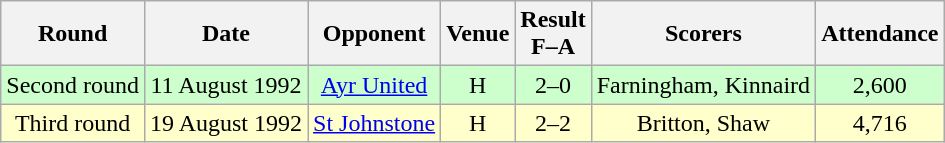<table class="wikitable sortable" style="text-align:center;">
<tr>
<th>Round</th>
<th>Date</th>
<th>Opponent</th>
<th>Venue</th>
<th>Result<br>F–A</th>
<th class=unsortable>Scorers</th>
<th>Attendance</th>
</tr>
<tr bgcolor="#CCFFCC">
<td>Second round</td>
<td>11 August 1992</td>
<td><a href='#'>Ayr United</a></td>
<td>H</td>
<td>2–0</td>
<td>Farningham, Kinnaird</td>
<td>2,600</td>
</tr>
<tr bgcolor="#FFFFCC">
<td>Third round</td>
<td>19 August 1992</td>
<td><a href='#'>St Johnstone</a></td>
<td>H</td>
<td>2–2 <br></td>
<td>Britton, Shaw</td>
<td>4,716</td>
</tr>
</table>
